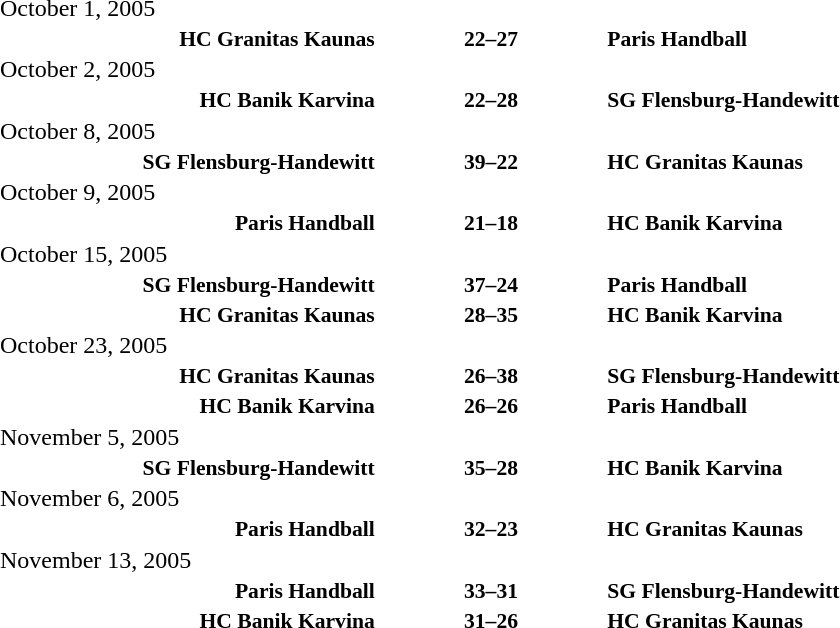<table width=100% cellspacing=1>
<tr>
<th width=20%></th>
<th width=12%></th>
<th width=20%></th>
<th></th>
</tr>
<tr>
<td>October 1, 2005</td>
</tr>
<tr style=font-size:90%>
<td align=right><strong>HC Granitas Kaunas</strong></td>
<td align=center><strong>22–27</strong></td>
<td><strong>Paris Handball</strong></td>
</tr>
<tr>
<td>October 2, 2005</td>
</tr>
<tr style=font-size:90%>
<td align=right><strong>HC Banik Karvina</strong></td>
<td align=center><strong>22–28</strong></td>
<td><strong>SG Flensburg-Handewitt</strong></td>
</tr>
<tr>
<td>October 8, 2005</td>
</tr>
<tr style=font-size:90%>
<td align=right><strong>SG Flensburg-Handewitt</strong></td>
<td align=center><strong>39–22</strong></td>
<td><strong>HC Granitas Kaunas</strong></td>
</tr>
<tr>
<td>October 9, 2005</td>
</tr>
<tr style=font-size:90%>
<td align=right><strong>Paris Handball</strong></td>
<td align=center><strong>21–18</strong></td>
<td><strong>HC Banik Karvina</strong></td>
</tr>
<tr>
<td>October 15, 2005</td>
</tr>
<tr style=font-size:90%>
<td align=right><strong>SG Flensburg-Handewitt</strong></td>
<td align=center><strong>37–24</strong></td>
<td><strong>Paris Handball</strong></td>
</tr>
<tr style=font-size:90%>
<td align=right><strong>HC Granitas Kaunas</strong></td>
<td align=center><strong>28–35</strong></td>
<td><strong>HC Banik Karvina</strong></td>
</tr>
<tr>
<td>October 23, 2005</td>
</tr>
<tr style=font-size:90%>
<td align=right><strong>HC Granitas Kaunas</strong></td>
<td align=center><strong>26–38</strong></td>
<td><strong>SG Flensburg-Handewitt</strong></td>
</tr>
<tr style=font-size:90%>
<td align=right><strong>HC Banik Karvina</strong></td>
<td align=center><strong>26–26</strong></td>
<td><strong>Paris Handball</strong></td>
</tr>
<tr>
<td>November 5, 2005</td>
</tr>
<tr style=font-size:90%>
<td align=right><strong>SG Flensburg-Handewitt</strong></td>
<td align=center><strong>35–28</strong></td>
<td><strong>HC Banik Karvina</strong></td>
</tr>
<tr>
<td>November 6, 2005</td>
</tr>
<tr style=font-size:90%>
<td align=right><strong>Paris Handball</strong></td>
<td align=center><strong>32–23</strong></td>
<td><strong>HC Granitas Kaunas</strong></td>
</tr>
<tr>
<td>November 13, 2005</td>
</tr>
<tr style=font-size:90%>
<td align=right><strong>Paris Handball</strong></td>
<td align=center><strong>33–31</strong></td>
<td><strong>SG Flensburg-Handewitt</strong></td>
</tr>
<tr style=font-size:90%>
<td align=right><strong>HC Banik Karvina</strong></td>
<td align=center><strong>31–26</strong></td>
<td><strong>HC Granitas Kaunas</strong></td>
</tr>
</table>
